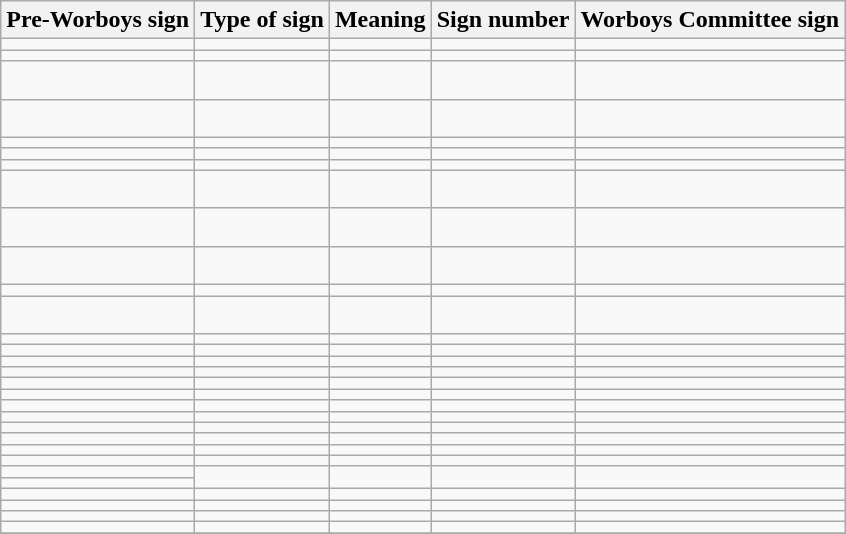<table class="wikitable" style="display: inline-table;">
<tr>
<th>Pre-Worboys sign</th>
<th>Type of sign</th>
<th>Meaning</th>
<th>Sign number</th>
<th>Worboys Committee sign</th>
</tr>
<tr>
<td></td>
<td></td>
<td></td>
<td></td>
<td></td>
</tr>
<tr>
<td></td>
<td></td>
<td></td>
<td></td>
<td></td>
</tr>
<tr>
<td><br></td>
<td></td>
<td></td>
<td></td>
<td></td>
</tr>
<tr>
<td><br></td>
<td></td>
<td></td>
<td></td>
<td></td>
</tr>
<tr>
<td></td>
<td></td>
<td></td>
<td></td>
<td></td>
</tr>
<tr>
<td></td>
<td></td>
<td></td>
<td></td>
<td></td>
</tr>
<tr>
<td></td>
<td></td>
<td></td>
<td></td>
<td></td>
</tr>
<tr>
<td><br></td>
<td></td>
<td></td>
<td></td>
<td></td>
</tr>
<tr>
<td><br></td>
<td></td>
<td></td>
<td></td>
<td></td>
</tr>
<tr>
<td><br></td>
<td></td>
<td></td>
<td></td>
<td></td>
</tr>
<tr>
<td></td>
<td></td>
<td></td>
<td></td>
<td></td>
</tr>
<tr>
<td><br></td>
<td></td>
<td></td>
<td></td>
<td></td>
</tr>
<tr>
<td></td>
<td></td>
<td></td>
<td></td>
<td></td>
</tr>
<tr>
<td></td>
<td></td>
<td></td>
<td></td>
<td></td>
</tr>
<tr>
<td></td>
<td></td>
<td></td>
<td></td>
<td></td>
</tr>
<tr>
<td></td>
<td></td>
<td></td>
<td></td>
<td></td>
</tr>
<tr>
<td></td>
<td></td>
<td></td>
<td></td>
<td></td>
</tr>
<tr>
<td></td>
<td></td>
<td></td>
<td></td>
<td></td>
</tr>
<tr>
<td></td>
<td></td>
<td></td>
<td></td>
<td></td>
</tr>
<tr>
<td></td>
<td></td>
<td></td>
<td></td>
<td></td>
</tr>
<tr>
<td></td>
<td></td>
<td></td>
<td></td>
<td></td>
</tr>
<tr>
<td></td>
<td></td>
<td></td>
<td></td>
<td></td>
</tr>
<tr>
<td></td>
<td></td>
<td></td>
<td></td>
<td></td>
</tr>
<tr>
<td></td>
<td></td>
<td></td>
<td></td>
<td></td>
</tr>
<tr>
<td></td>
<td rowspan=2></td>
<td rowspan=2></td>
<td rowspan=2></td>
<td rowspan=2></td>
</tr>
<tr>
<td></td>
</tr>
<tr>
<td></td>
<td></td>
<td></td>
<td></td>
<td></td>
</tr>
<tr>
<td></td>
<td></td>
<td></td>
<td></td>
<td></td>
</tr>
<tr>
<td></td>
<td></td>
<td></td>
<td></td>
<td></td>
</tr>
<tr>
<td></td>
<td></td>
<td></td>
<td></td>
<td></td>
</tr>
<tr>
</tr>
</table>
